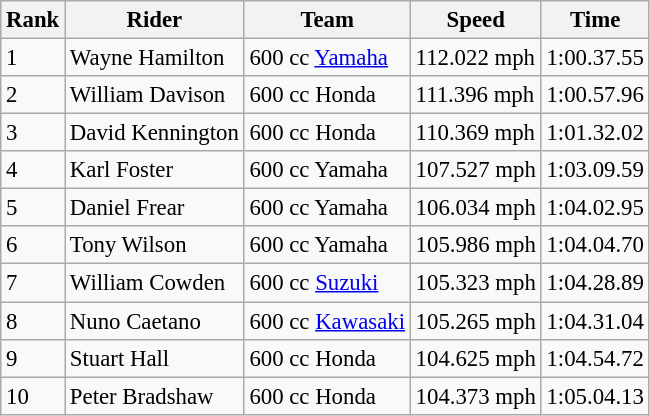<table class="wikitable" style="font-size: 95%;">
<tr style="background:#efefef;">
<th>Rank</th>
<th>Rider</th>
<th>Team</th>
<th>Speed</th>
<th>Time</th>
</tr>
<tr>
<td>1</td>
<td> Wayne Hamilton</td>
<td>600 cc <a href='#'>Yamaha</a></td>
<td>112.022 mph</td>
<td>1:00.37.55</td>
</tr>
<tr>
<td>2</td>
<td>  William Davison</td>
<td>600 cc Honda</td>
<td>111.396 mph</td>
<td>1:00.57.96</td>
</tr>
<tr>
<td>3</td>
<td> David Kennington</td>
<td>600 cc Honda</td>
<td>110.369 mph</td>
<td>1:01.32.02</td>
</tr>
<tr>
<td>4</td>
<td>  Karl Foster</td>
<td>600 cc Yamaha</td>
<td>107.527 mph</td>
<td>1:03.09.59</td>
</tr>
<tr>
<td>5</td>
<td> Daniel Frear</td>
<td>600 cc Yamaha</td>
<td>106.034 mph</td>
<td>1:04.02.95</td>
</tr>
<tr>
<td>6</td>
<td> Tony Wilson</td>
<td>600 cc Yamaha</td>
<td>105.986 mph</td>
<td>1:04.04.70</td>
</tr>
<tr>
<td>7</td>
<td> William Cowden</td>
<td>600 cc <a href='#'>Suzuki</a></td>
<td>105.323 mph</td>
<td>1:04.28.89</td>
</tr>
<tr>
<td>8</td>
<td> Nuno Caetano</td>
<td>600 cc <a href='#'>Kawasaki</a></td>
<td>105.265 mph</td>
<td>1:04.31.04</td>
</tr>
<tr>
<td>9</td>
<td> Stuart Hall</td>
<td>600 cc Honda</td>
<td>104.625 mph</td>
<td>1:04.54.72</td>
</tr>
<tr>
<td>10</td>
<td> Peter Bradshaw</td>
<td>600 cc Honda</td>
<td>104.373 mph</td>
<td>1:05.04.13</td>
</tr>
</table>
